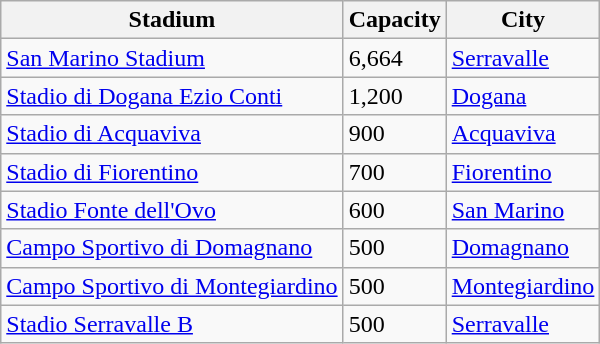<table class="wikitable sortable">
<tr>
<th>Stadium</th>
<th>Capacity</th>
<th>City</th>
</tr>
<tr>
<td><a href='#'>San Marino Stadium</a></td>
<td>6,664</td>
<td><a href='#'>Serravalle</a></td>
</tr>
<tr>
<td><a href='#'>Stadio di Dogana Ezio Conti</a></td>
<td>1,200</td>
<td><a href='#'>Dogana</a></td>
</tr>
<tr>
<td><a href='#'>Stadio di Acquaviva</a></td>
<td>900</td>
<td><a href='#'>Acquaviva</a></td>
</tr>
<tr>
<td><a href='#'>Stadio di Fiorentino</a></td>
<td>700</td>
<td><a href='#'>Fiorentino</a></td>
</tr>
<tr>
<td><a href='#'>Stadio Fonte dell'Ovo</a></td>
<td>600</td>
<td><a href='#'>San Marino</a></td>
</tr>
<tr>
<td><a href='#'>Campo Sportivo di Domagnano</a></td>
<td>500</td>
<td><a href='#'>Domagnano</a></td>
</tr>
<tr>
<td><a href='#'>Campo Sportivo di Montegiardino</a></td>
<td>500</td>
<td><a href='#'>Montegiardino</a></td>
</tr>
<tr>
<td><a href='#'>Stadio Serravalle B</a></td>
<td>500</td>
<td><a href='#'>Serravalle</a></td>
</tr>
</table>
